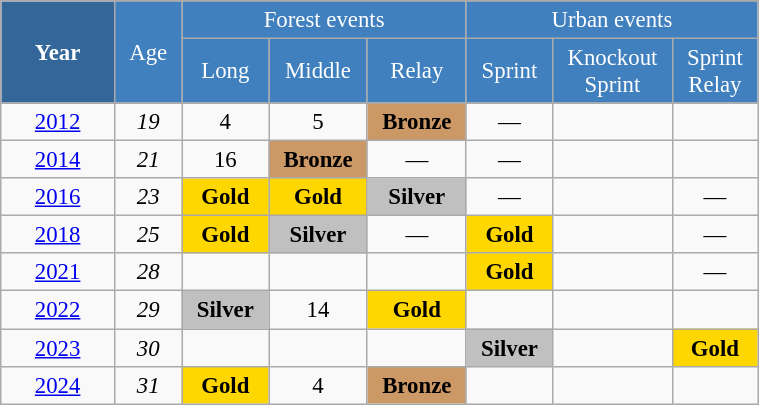<table class="wikitable" style="font-size:95%; text-align:center; border:grey solid 1px; border-collapse:collapse;" width="40%">
<tr style="background-color:#369; color:white;">
<td rowspan="3" colspan="1" width="10%"><strong>Year</strong></td>
</tr>
<tr style="background-color:#4180be; color:white;">
<td rowspan="2" colspan="1" width="5%">Age</td>
<td rowspan="1" colspan="3" width="15%">Forest events</td>
<td rowspan="1" colspan="3" width="15%">Urban events</td>
</tr>
<tr style="background-color:#4180be; color:white;">
<td width="5%">Long</td>
<td width="5%">Middle</td>
<td width="5%">Relay</td>
<td width="5%">Sprint</td>
<td width="5%">Knockout<br>Sprint</td>
<td width="5%">Sprint<br>Relay</td>
</tr>
<tr style="background-color:#8CB2D8; color:white;">
</tr>
<tr>
<td><a href='#'>2012</a></td>
<td><em>19</em></td>
<td>4</td>
<td>5</td>
<td style="background:#c96"><strong>Bronze</strong></td>
<td>—</td>
<td></td>
<td></td>
</tr>
<tr>
<td><a href='#'>2014</a></td>
<td><em>21</em></td>
<td>16</td>
<td style="background:#c96"><strong>Bronze</strong></td>
<td>—</td>
<td>—</td>
<td></td>
<td></td>
</tr>
<tr>
<td><a href='#'>2016</a></td>
<td><em>23</em></td>
<td style="background:gold;"><strong>Gold</strong></td>
<td style="background:gold;"><strong>Gold</strong></td>
<td style="background:silver;"><strong>Silver</strong></td>
<td>—</td>
<td></td>
<td>—</td>
</tr>
<tr>
<td><a href='#'>2018</a></td>
<td><em>25</em></td>
<td style="background:gold;"><strong>Gold</strong></td>
<td style="background:silver;"><strong>Silver</strong></td>
<td>—</td>
<td style="background:gold;"><strong>Gold</strong></td>
<td></td>
<td>—</td>
</tr>
<tr>
<td><a href='#'>2021</a></td>
<td><em>28</em></td>
<td></td>
<td></td>
<td></td>
<td style="background:gold;"><strong>Gold</strong></td>
<td></td>
<td>—</td>
</tr>
<tr>
<td><a href='#'>2022</a></td>
<td><em>29</em></td>
<td style="background:silver;"><strong>Silver</strong></td>
<td>14</td>
<td style="background:gold;"><strong>Gold</strong></td>
<td></td>
<td></td>
<td></td>
</tr>
<tr>
<td><a href='#'>2023</a></td>
<td><em>30</em></td>
<td></td>
<td></td>
<td></td>
<td style="background:silver;"><strong>Silver</strong></td>
<td></td>
<td style="background:gold;"><strong>Gold</strong></td>
</tr>
<tr>
<td><a href='#'>2024</a></td>
<td><em>31</em></td>
<td style="background:gold;"><strong>Gold</strong></td>
<td>4</td>
<td style="background:#c96"><strong>Bronze</strong></td>
<td></td>
<td></td>
<td></td>
</tr>
</table>
